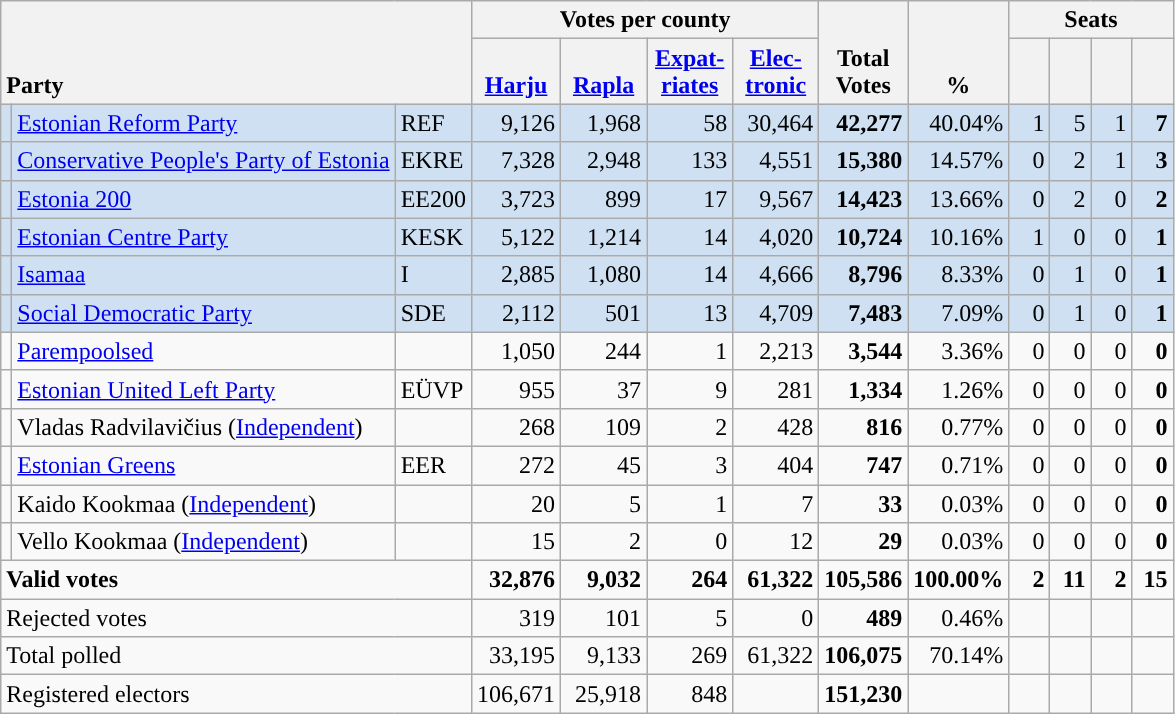<table class="wikitable" border="1" style="text-align:right;">
<tr>
<th style="text-align:left;" valign=bottom rowspan=2 colspan=3>Party</th>
<th colspan=4>Votes per county</th>
<th align=center valign=bottom rowspan=2 width="50">Total Votes</th>
<th align=center valign=bottom rowspan=2 width="50">%</th>
<th colspan=4>Seats</th>
</tr>
<tr>
<th align=center valign=bottom width="50"><a href='#'>Harju</a></th>
<th align=center valign=bottom width="50"><a href='#'>Rapla</a></th>
<th align=center valign=bottom width="50"><a href='#'>Expat- riates</a></th>
<th align=center valign=bottom width="50"><a href='#'>Elec- tronic</a></th>
<th align=center valign=bottom width="20"><small></small></th>
<th align=center valign=bottom width="20"><small></small></th>
<th align=center valign=bottom width="20"><small></small></th>
<th align=center valign=bottom width="20"><small></small></th>
</tr>
<tr style="background:#CEE0F2;">
<td style="background:"></td>
<td align=left><a href='#'>Estonian Reform Party</a></td>
<td align=left>REF</td>
<td>9,126</td>
<td>1,968</td>
<td>58</td>
<td>30,464</td>
<td><strong>42,277</strong></td>
<td>40.04%</td>
<td>1</td>
<td>5</td>
<td>1</td>
<td><strong>7</strong></td>
</tr>
<tr style="background:#CEE0F2;">
<td style="background:"></td>
<td align=left><a href='#'>Conservative People's Party of Estonia</a></td>
<td align=left>EKRE</td>
<td>7,328</td>
<td>2,948</td>
<td>133</td>
<td>4,551</td>
<td><strong>15,380</strong></td>
<td>14.57%</td>
<td>0</td>
<td>2</td>
<td>1</td>
<td><strong>3</strong></td>
</tr>
<tr style="background:#CEE0F2;">
<td style="background:"></td>
<td align=left><a href='#'>Estonia 200</a></td>
<td align=left>EE200</td>
<td>3,723</td>
<td>899</td>
<td>17</td>
<td>9,567</td>
<td><strong>14,423</strong></td>
<td>13.66%</td>
<td>0</td>
<td>2</td>
<td>0</td>
<td><strong>2</strong></td>
</tr>
<tr style="background:#CEE0F2;">
<td style="background:"></td>
<td align=left><a href='#'>Estonian Centre Party</a></td>
<td align=left>KESK</td>
<td>5,122</td>
<td>1,214</td>
<td>14</td>
<td>4,020</td>
<td><strong>10,724</strong></td>
<td>10.16%</td>
<td>1</td>
<td>0</td>
<td>0</td>
<td><strong>1</strong></td>
</tr>
<tr style="background:#CEE0F2;">
<td style="background:"></td>
<td align=left><a href='#'>Isamaa</a></td>
<td align=left>I</td>
<td>2,885</td>
<td>1,080</td>
<td>14</td>
<td>4,666</td>
<td><strong>8,796</strong></td>
<td>8.33%</td>
<td>0</td>
<td>1</td>
<td>0</td>
<td><strong>1</strong></td>
</tr>
<tr style="background:#CEE0F2;">
<td style="background:"></td>
<td align=left><a href='#'>Social Democratic Party</a></td>
<td align=left>SDE</td>
<td>2,112</td>
<td>501</td>
<td>13</td>
<td>4,709</td>
<td><strong>7,483</strong></td>
<td>7.09%</td>
<td>0</td>
<td>1</td>
<td>0</td>
<td><strong>1</strong></td>
</tr>
<tr>
<td style="background:"></td>
<td align=left><a href='#'>Parempoolsed</a></td>
<td align=left></td>
<td>1,050</td>
<td>244</td>
<td>1</td>
<td>2,213</td>
<td><strong>3,544</strong></td>
<td>3.36%</td>
<td>0</td>
<td>0</td>
<td>0</td>
<td><strong>0</strong></td>
</tr>
<tr>
<td style="background:"></td>
<td align=left><a href='#'>Estonian United Left Party</a></td>
<td align=left>EÜVP</td>
<td>955</td>
<td>37</td>
<td>9</td>
<td>281</td>
<td><strong>1,334</strong></td>
<td>1.26%</td>
<td>0</td>
<td>0</td>
<td>0</td>
<td><strong>0</strong></td>
</tr>
<tr>
<td style="background:"></td>
<td align=left>Vladas Radvilavičius (<a href='#'>Independent</a>)</td>
<td></td>
<td>268</td>
<td>109</td>
<td>2</td>
<td>428</td>
<td><strong>816</strong></td>
<td>0.77%</td>
<td>0</td>
<td>0</td>
<td>0</td>
<td><strong>0</strong></td>
</tr>
<tr>
<td style="background:"></td>
<td align=left><a href='#'>Estonian Greens</a></td>
<td align=left>EER</td>
<td>272</td>
<td>45</td>
<td>3</td>
<td>404</td>
<td><strong>747</strong></td>
<td>0.71%</td>
<td>0</td>
<td>0</td>
<td>0</td>
<td><strong>0</strong></td>
</tr>
<tr>
<td style="background:"></td>
<td align=left>Kaido Kookmaa (<a href='#'>Independent</a>)</td>
<td></td>
<td>20</td>
<td>5</td>
<td>1</td>
<td>7</td>
<td><strong>33</strong></td>
<td>0.03%</td>
<td>0</td>
<td>0</td>
<td>0</td>
<td><strong>0</strong></td>
</tr>
<tr>
<td style="background:"></td>
<td align=left>Vello Kookmaa (<a href='#'>Independent</a>)</td>
<td></td>
<td>15</td>
<td>2</td>
<td>0</td>
<td>12</td>
<td><strong>29</strong></td>
<td>0.03%</td>
<td>0</td>
<td>0</td>
<td>0</td>
<td><strong>0</strong></td>
</tr>
<tr style="font-weight:bold">
<td align=left colspan=3>Valid votes</td>
<td>32,876</td>
<td>9,032</td>
<td>264</td>
<td>61,322</td>
<td>105,586</td>
<td>100.00%</td>
<td>2</td>
<td>11</td>
<td>2</td>
<td>15</td>
</tr>
<tr>
<td align=left colspan=3>Rejected votes</td>
<td>319</td>
<td>101</td>
<td>5</td>
<td>0</td>
<td><strong>489</strong></td>
<td>0.46%</td>
<td></td>
<td></td>
<td></td>
<td></td>
</tr>
<tr>
<td align=left colspan=3>Total polled</td>
<td>33,195</td>
<td>9,133</td>
<td>269</td>
<td>61,322</td>
<td><strong>106,075</strong></td>
<td>70.14%</td>
<td></td>
<td></td>
<td></td>
<td></td>
</tr>
<tr>
<td align=left colspan=3>Registered electors</td>
<td>106,671</td>
<td>25,918</td>
<td>848</td>
<td></td>
<td><strong>151,230</strong></td>
<td></td>
<td></td>
<td></td>
<td></td>
<td></td>
</tr>
</table>
